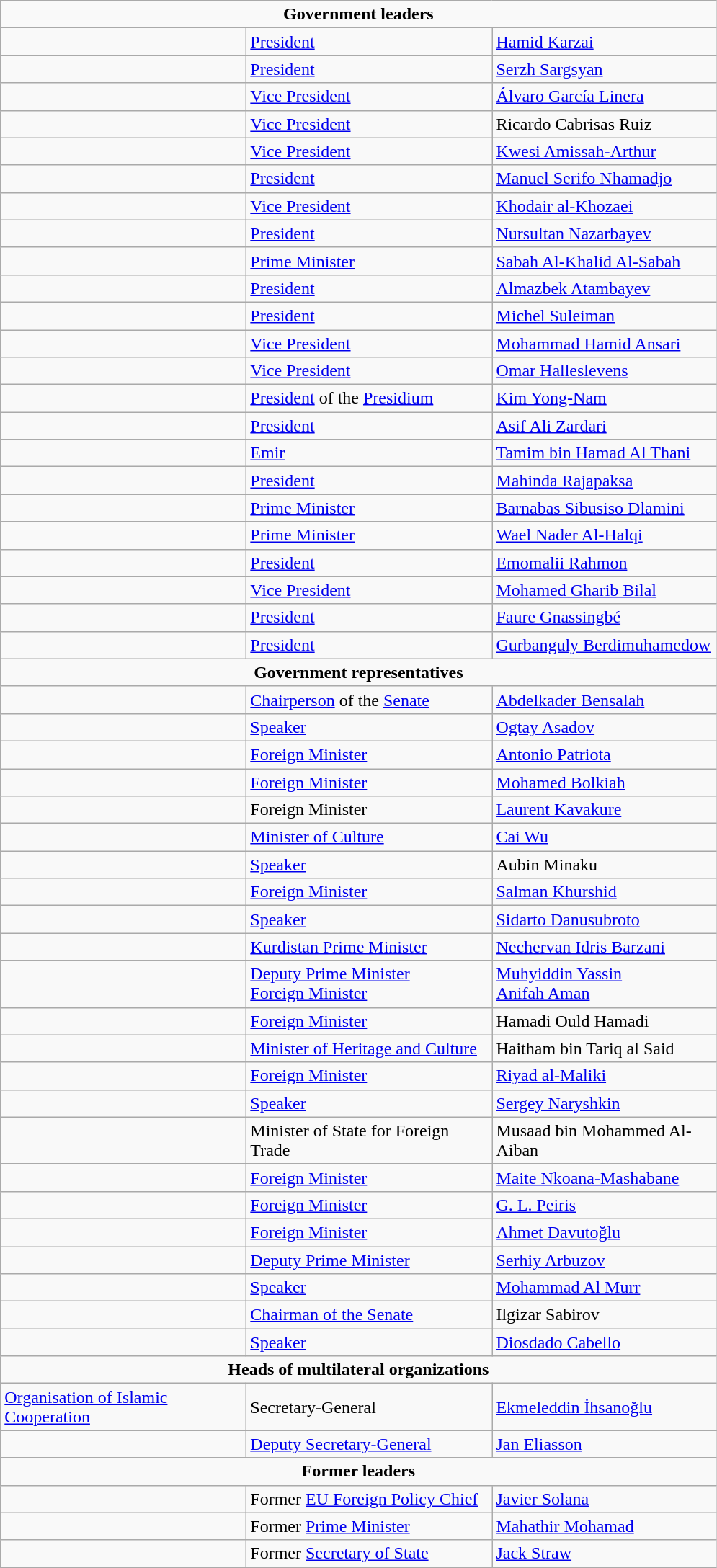<table class="wikitable">
<tr align=center>
<td colspan="3"><strong>Government leaders</strong></td>
</tr>
<tr>
<td style="width: 220px;"></td>
<td style="width: 220px;"><a href='#'>President</a></td>
<td style="width: 200px;"><a href='#'>Hamid Karzai</a></td>
</tr>
<tr>
<td></td>
<td><a href='#'>President</a></td>
<td><a href='#'>Serzh Sargsyan</a></td>
</tr>
<tr>
<td></td>
<td><a href='#'>Vice President</a></td>
<td><a href='#'>Álvaro García Linera</a></td>
</tr>
<tr>
<td></td>
<td><a href='#'>Vice President</a></td>
<td>Ricardo Cabrisas Ruiz</td>
</tr>
<tr>
<td></td>
<td><a href='#'>Vice President</a></td>
<td><a href='#'>Kwesi Amissah-Arthur</a></td>
</tr>
<tr>
<td></td>
<td><a href='#'>President</a></td>
<td><a href='#'>Manuel Serifo Nhamadjo</a></td>
</tr>
<tr>
<td></td>
<td><a href='#'>Vice President</a></td>
<td><a href='#'>Khodair al-Khozaei</a></td>
</tr>
<tr>
<td></td>
<td><a href='#'>President</a></td>
<td><a href='#'>Nursultan Nazarbayev</a></td>
</tr>
<tr>
<td></td>
<td><a href='#'>Prime Minister</a></td>
<td><a href='#'>Sabah Al-Khalid Al-Sabah</a></td>
</tr>
<tr>
<td></td>
<td><a href='#'>President</a></td>
<td><a href='#'>Almazbek Atambayev</a></td>
</tr>
<tr>
<td></td>
<td><a href='#'>President</a></td>
<td><a href='#'>Michel Suleiman</a></td>
</tr>
<tr>
<td></td>
<td><a href='#'>Vice President</a></td>
<td><a href='#'>Mohammad Hamid Ansari</a></td>
</tr>
<tr>
<td></td>
<td><a href='#'>Vice President</a></td>
<td><a href='#'>Omar Halleslevens</a></td>
</tr>
<tr>
<td></td>
<td><a href='#'>President</a> of the <a href='#'>Presidium</a></td>
<td><a href='#'>Kim Yong-Nam</a></td>
</tr>
<tr>
<td></td>
<td><a href='#'>President</a></td>
<td><a href='#'>Asif Ali Zardari</a></td>
</tr>
<tr>
<td></td>
<td><a href='#'>Emir</a></td>
<td><a href='#'>Tamim bin Hamad Al Thani</a></td>
</tr>
<tr>
<td></td>
<td><a href='#'>President</a></td>
<td><a href='#'>Mahinda Rajapaksa</a></td>
</tr>
<tr>
<td></td>
<td><a href='#'>Prime Minister</a></td>
<td><a href='#'>Barnabas Sibusiso Dlamini</a></td>
</tr>
<tr>
<td></td>
<td><a href='#'>Prime Minister</a></td>
<td><a href='#'>Wael Nader Al-Halqi</a></td>
</tr>
<tr>
<td></td>
<td><a href='#'>President</a></td>
<td><a href='#'>Emomalii Rahmon</a></td>
</tr>
<tr>
<td></td>
<td><a href='#'>Vice President</a></td>
<td><a href='#'>Mohamed Gharib Bilal</a></td>
</tr>
<tr>
<td></td>
<td><a href='#'>President</a></td>
<td><a href='#'>Faure Gnassingbé</a></td>
</tr>
<tr>
<td></td>
<td><a href='#'>President</a></td>
<td><a href='#'>Gurbanguly Berdimuhamedow</a></td>
</tr>
<tr align=center>
<td colspan="3"><strong>Government representatives</strong></td>
</tr>
<tr>
<td></td>
<td><a href='#'>Chairperson</a> of the <a href='#'>Senate</a></td>
<td><a href='#'>Abdelkader Bensalah</a></td>
</tr>
<tr>
<td></td>
<td><a href='#'>Speaker</a></td>
<td><a href='#'>Ogtay Asadov</a></td>
</tr>
<tr>
<td></td>
<td><a href='#'>Foreign Minister</a></td>
<td><a href='#'>Antonio Patriota</a></td>
</tr>
<tr>
<td></td>
<td><a href='#'>Foreign Minister</a></td>
<td><a href='#'>Mohamed Bolkiah</a></td>
</tr>
<tr>
<td></td>
<td>Foreign Minister</td>
<td><a href='#'>Laurent Kavakure</a></td>
</tr>
<tr>
<td></td>
<td><a href='#'>Minister of Culture</a></td>
<td><a href='#'>Cai Wu</a></td>
</tr>
<tr>
<td></td>
<td><a href='#'>Speaker</a></td>
<td>Aubin Minaku</td>
</tr>
<tr>
<td></td>
<td><a href='#'>Foreign Minister</a></td>
<td><a href='#'>Salman Khurshid</a></td>
</tr>
<tr>
<td></td>
<td><a href='#'>Speaker</a></td>
<td><a href='#'>Sidarto Danusubroto</a></td>
</tr>
<tr>
<td></td>
<td><a href='#'>Kurdistan Prime Minister</a></td>
<td><a href='#'>Nechervan Idris Barzani</a></td>
</tr>
<tr>
<td></td>
<td><a href='#'>Deputy Prime Minister</a> <br> <a href='#'>Foreign Minister</a></td>
<td><a href='#'>Muhyiddin Yassin</a> <br> <a href='#'>Anifah Aman</a></td>
</tr>
<tr>
<td></td>
<td><a href='#'>Foreign Minister</a></td>
<td>Hamadi Ould Hamadi</td>
</tr>
<tr>
<td></td>
<td><a href='#'>Minister of Heritage and Culture</a></td>
<td>Haitham bin Tariq al Said</td>
</tr>
<tr>
<td></td>
<td><a href='#'>Foreign Minister</a></td>
<td><a href='#'>Riyad al-Maliki</a></td>
</tr>
<tr>
<td></td>
<td><a href='#'>Speaker</a></td>
<td><a href='#'>Sergey Naryshkin</a></td>
</tr>
<tr>
<td></td>
<td>Minister of State for Foreign Trade</td>
<td>Musaad bin Mohammed Al-Aiban</td>
</tr>
<tr>
<td></td>
<td><a href='#'>Foreign Minister</a></td>
<td><a href='#'>Maite Nkoana-Mashabane</a></td>
</tr>
<tr>
<td></td>
<td><a href='#'>Foreign Minister</a></td>
<td><a href='#'>G. L. Peiris</a></td>
</tr>
<tr>
<td></td>
<td><a href='#'>Foreign Minister</a></td>
<td><a href='#'>Ahmet Davutoğlu</a></td>
</tr>
<tr>
<td></td>
<td><a href='#'>Deputy Prime Minister</a></td>
<td><a href='#'>Serhiy Arbuzov</a></td>
</tr>
<tr>
<td></td>
<td><a href='#'>Speaker</a></td>
<td><a href='#'>Mohammad Al Murr</a></td>
</tr>
<tr>
<td></td>
<td><a href='#'>Chairman of the Senate</a></td>
<td>Ilgizar Sabirov</td>
</tr>
<tr>
<td></td>
<td><a href='#'>Speaker</a></td>
<td><a href='#'>Diosdado Cabello</a></td>
</tr>
<tr align=center>
<td colspan="3"><strong>Heads of multilateral organizations</strong></td>
</tr>
<tr>
<td><a href='#'>Organisation of Islamic Cooperation</a></td>
<td>Secretary-General</td>
<td><a href='#'>Ekmeleddin İhsanoğlu</a></td>
</tr>
<tr>
</tr>
<tr>
<td></td>
<td><a href='#'>Deputy Secretary-General</a></td>
<td><a href='#'>Jan Eliasson</a></td>
</tr>
<tr align=center>
<td colspan="3"><strong>Former leaders</strong></td>
</tr>
<tr>
<td></td>
<td>Former <a href='#'>EU Foreign Policy Chief</a></td>
<td><a href='#'>Javier Solana</a></td>
</tr>
<tr>
<td></td>
<td>Former <a href='#'>Prime Minister</a></td>
<td><a href='#'>Mahathir Mohamad</a></td>
</tr>
<tr>
<td></td>
<td>Former <a href='#'>Secretary of State</a></td>
<td><a href='#'>Jack Straw</a></td>
</tr>
</table>
